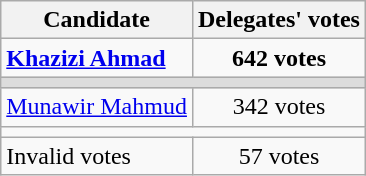<table class=wikitable style=text-align:center>
<tr>
<th>Candidate</th>
<th>Delegates' votes</th>
</tr>
<tr>
<td align=left><strong><a href='#'>Khazizi Ahmad</a></strong></td>
<td><strong>642 votes</strong></td>
</tr>
<tr>
<td colspan=3 bgcolor=dcdcdc></td>
</tr>
<tr>
<td align=left><a href='#'>Munawir Mahmud</a></td>
<td>342 votes</td>
</tr>
<tr>
<td colspan=3></td>
</tr>
<tr>
<td align=left>Invalid votes</td>
<td>57 votes</td>
</tr>
</table>
